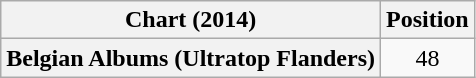<table class="wikitable plainrowheaders" style="text-align:center">
<tr>
<th scope="col">Chart (2014)</th>
<th scope="col">Position</th>
</tr>
<tr>
<th scope="row">Belgian Albums (Ultratop Flanders)</th>
<td>48</td>
</tr>
</table>
